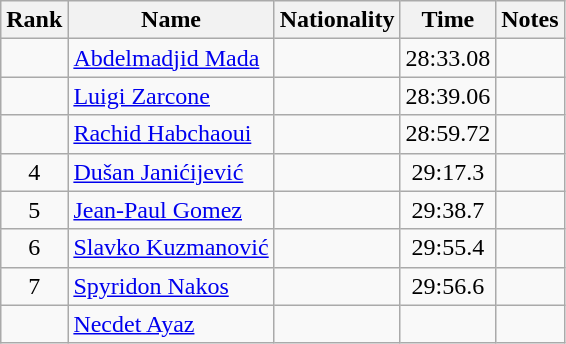<table class="wikitable sortable" style="text-align:center">
<tr>
<th>Rank</th>
<th>Name</th>
<th>Nationality</th>
<th>Time</th>
<th>Notes</th>
</tr>
<tr>
<td></td>
<td align=left><a href='#'>Abdelmadjid Mada</a></td>
<td align=left></td>
<td>28:33.08</td>
<td></td>
</tr>
<tr>
<td></td>
<td align=left><a href='#'>Luigi Zarcone</a></td>
<td align=left></td>
<td>28:39.06</td>
<td></td>
</tr>
<tr>
<td></td>
<td align=left><a href='#'>Rachid Habchaoui</a></td>
<td align=left></td>
<td>28:59.72</td>
<td></td>
</tr>
<tr>
<td>4</td>
<td align=left><a href='#'>Dušan Janićijević</a></td>
<td align=left></td>
<td>29:17.3</td>
<td></td>
</tr>
<tr>
<td>5</td>
<td align=left><a href='#'>Jean-Paul Gomez</a></td>
<td align=left></td>
<td>29:38.7</td>
<td></td>
</tr>
<tr>
<td>6</td>
<td align=left><a href='#'>Slavko Kuzmanović</a></td>
<td align=left></td>
<td>29:55.4</td>
<td></td>
</tr>
<tr>
<td>7</td>
<td align=left><a href='#'>Spyridon Nakos</a></td>
<td align=left></td>
<td>29:56.6</td>
<td></td>
</tr>
<tr>
<td></td>
<td align=left><a href='#'>Necdet Ayaz</a></td>
<td align=left></td>
<td></td>
<td></td>
</tr>
</table>
